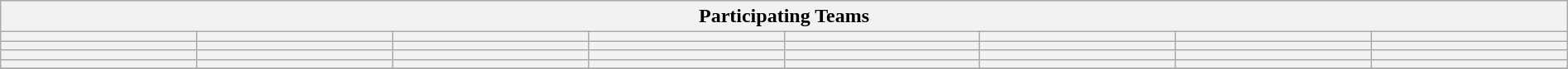<table class="wikitable" style="width:100%;">
<tr>
<th colspan=8><strong>Participating Teams</strong></th>
</tr>
<tr>
<th style="width:12%;"></th>
<th style="width:12%;"></th>
<th style="width:12%;"></th>
<th style="width:12%;"></th>
<th style="width:12%;"></th>
<th style="width:12%;"></th>
<th style="width:12%;"></th>
<th style="width:12%;"></th>
</tr>
<tr>
<th style="width:12%;"></th>
<th style="width:12%;"></th>
<th style="width:12%;"></th>
<th style="width:12%;"></th>
<th style="width:12%;"></th>
<th style="width:12%;"></th>
<th style="width:12%;"></th>
<th style="width:12%;"></th>
</tr>
<tr>
<th style="width:12%;"></th>
<th style="width:12%;"></th>
<th style="width:12%;"></th>
<th style="width:12%;"></th>
<th style="width:12%;"></th>
<th style="width:12%;"></th>
<th style="width:12%;"></th>
<th style="width:12%;"></th>
</tr>
<tr>
<th style="width:12%;"></th>
<th style="width:12%;"></th>
<th style="width:12%;"></th>
<th style="width:12%;"></th>
<th style="width:12%;"></th>
<th style="width:12%;"></th>
<th style="width:12%;"></th>
<th style="width:12%;"></th>
</tr>
<tr>
</tr>
</table>
